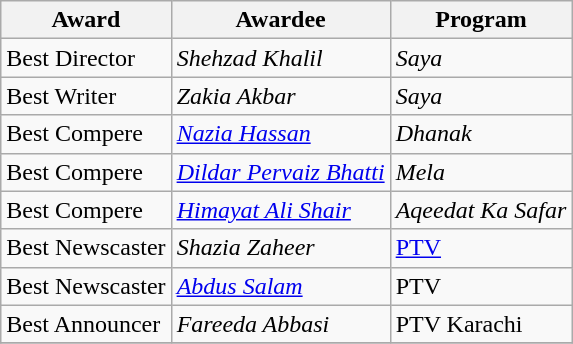<table class="wikitable">
<tr>
<th>Award</th>
<th>Awardee</th>
<th>Program</th>
</tr>
<tr>
<td>Best Director</td>
<td><em>Shehzad Khalil</em></td>
<td><em>Saya</em></td>
</tr>
<tr>
<td>Best Writer</td>
<td><em>Zakia Akbar</em></td>
<td><em>Saya</em></td>
</tr>
<tr>
<td>Best Compere</td>
<td><em><a href='#'>Nazia Hassan</a></em></td>
<td><em>Dhanak</em></td>
</tr>
<tr>
<td>Best Compere</td>
<td><em><a href='#'>Dildar Pervaiz Bhatti</a></em></td>
<td><em>Mela</em></td>
</tr>
<tr>
<td>Best Compere</td>
<td><em><a href='#'>Himayat Ali Shair</a></em></td>
<td><em>Aqeedat Ka Safar</em></td>
</tr>
<tr>
<td>Best Newscaster</td>
<td><em>Shazia Zaheer</em></td>
<td><a href='#'>PTV</a></td>
</tr>
<tr>
<td>Best Newscaster</td>
<td><em><a href='#'> Abdus Salam</a></em></td>
<td>PTV</td>
</tr>
<tr>
<td>Best Announcer</td>
<td><em>Fareeda Abbasi</em></td>
<td>PTV Karachi</td>
</tr>
<tr>
</tr>
</table>
